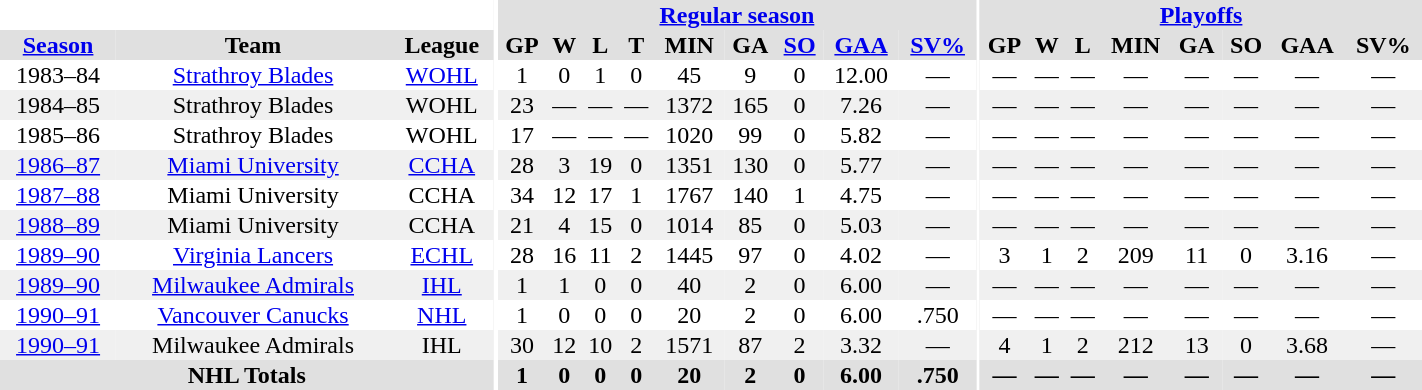<table border="0" cellpadding="1" cellspacing="0" style="width:75%; text-align:center;">
<tr bgcolor="#e0e0e0">
<th colspan="3" bgcolor="#ffffff"></th>
<th rowspan="99" bgcolor="#ffffff"></th>
<th colspan="9" bgcolor="#e0e0e0"><a href='#'>Regular season</a></th>
<th rowspan="99" bgcolor="#ffffff"></th>
<th colspan="8" bgcolor="#e0e0e0"><a href='#'>Playoffs</a></th>
</tr>
<tr bgcolor="#e0e0e0">
<th><a href='#'>Season</a></th>
<th>Team</th>
<th>League</th>
<th>GP</th>
<th>W</th>
<th>L</th>
<th>T</th>
<th>MIN</th>
<th>GA</th>
<th><a href='#'>SO</a></th>
<th><a href='#'>GAA</a></th>
<th><a href='#'>SV%</a></th>
<th>GP</th>
<th>W</th>
<th>L</th>
<th>MIN</th>
<th>GA</th>
<th>SO</th>
<th>GAA</th>
<th>SV%</th>
</tr>
<tr>
<td>1983–84</td>
<td><a href='#'>Strathroy Blades</a></td>
<td><a href='#'>WOHL</a></td>
<td>1</td>
<td>0</td>
<td>1</td>
<td>0</td>
<td>45</td>
<td>9</td>
<td>0</td>
<td>12.00</td>
<td>—</td>
<td>—</td>
<td>—</td>
<td>—</td>
<td>—</td>
<td>—</td>
<td>—</td>
<td>—</td>
<td>—</td>
</tr>
<tr bgcolor="#f0f0f0">
<td>1984–85</td>
<td>Strathroy Blades</td>
<td>WOHL</td>
<td>23</td>
<td>—</td>
<td>—</td>
<td>—</td>
<td>1372</td>
<td>165</td>
<td>0</td>
<td>7.26</td>
<td>—</td>
<td>—</td>
<td>—</td>
<td>—</td>
<td>—</td>
<td>—</td>
<td>—</td>
<td>—</td>
<td>—</td>
</tr>
<tr>
<td>1985–86</td>
<td>Strathroy Blades</td>
<td>WOHL</td>
<td>17</td>
<td>—</td>
<td>—</td>
<td>—</td>
<td>1020</td>
<td>99</td>
<td>0</td>
<td>5.82</td>
<td>—</td>
<td>—</td>
<td>—</td>
<td>—</td>
<td>—</td>
<td>—</td>
<td>—</td>
<td>—</td>
<td>—</td>
</tr>
<tr bgcolor="#f0f0f0">
<td><a href='#'>1986–87</a></td>
<td><a href='#'>Miami University</a></td>
<td><a href='#'>CCHA</a></td>
<td>28</td>
<td>3</td>
<td>19</td>
<td>0</td>
<td>1351</td>
<td>130</td>
<td>0</td>
<td>5.77</td>
<td>—</td>
<td>—</td>
<td>—</td>
<td>—</td>
<td>—</td>
<td>—</td>
<td>—</td>
<td>—</td>
<td>—</td>
</tr>
<tr>
<td><a href='#'>1987–88</a></td>
<td>Miami University</td>
<td>CCHA</td>
<td>34</td>
<td>12</td>
<td>17</td>
<td>1</td>
<td>1767</td>
<td>140</td>
<td>1</td>
<td>4.75</td>
<td>—</td>
<td>—</td>
<td>—</td>
<td>—</td>
<td>—</td>
<td>—</td>
<td>—</td>
<td>—</td>
<td>—</td>
</tr>
<tr bgcolor="#f0f0f0">
<td><a href='#'>1988–89</a></td>
<td>Miami University</td>
<td>CCHA</td>
<td>21</td>
<td>4</td>
<td>15</td>
<td>0</td>
<td>1014</td>
<td>85</td>
<td>0</td>
<td>5.03</td>
<td>—</td>
<td>—</td>
<td>—</td>
<td>—</td>
<td>—</td>
<td>—</td>
<td>—</td>
<td>—</td>
<td>—</td>
</tr>
<tr>
<td><a href='#'>1989–90</a></td>
<td><a href='#'>Virginia Lancers</a></td>
<td><a href='#'>ECHL</a></td>
<td>28</td>
<td>16</td>
<td>11</td>
<td>2</td>
<td>1445</td>
<td>97</td>
<td>0</td>
<td>4.02</td>
<td>—</td>
<td>3</td>
<td>1</td>
<td>2</td>
<td>209</td>
<td>11</td>
<td>0</td>
<td>3.16</td>
<td>—</td>
</tr>
<tr bgcolor="#f0f0f0">
<td><a href='#'>1989–90</a></td>
<td><a href='#'>Milwaukee Admirals</a></td>
<td><a href='#'>IHL</a></td>
<td>1</td>
<td>1</td>
<td>0</td>
<td>0</td>
<td>40</td>
<td>2</td>
<td>0</td>
<td>6.00</td>
<td>—</td>
<td>—</td>
<td>—</td>
<td>—</td>
<td>—</td>
<td>—</td>
<td>—</td>
<td>—</td>
<td>—</td>
</tr>
<tr>
<td><a href='#'>1990–91</a></td>
<td><a href='#'>Vancouver Canucks</a></td>
<td><a href='#'>NHL</a></td>
<td>1</td>
<td>0</td>
<td>0</td>
<td>0</td>
<td>20</td>
<td>2</td>
<td>0</td>
<td>6.00</td>
<td>.750</td>
<td>—</td>
<td>—</td>
<td>—</td>
<td>—</td>
<td>—</td>
<td>—</td>
<td>—</td>
<td>—</td>
</tr>
<tr bgcolor="#f0f0f0">
<td><a href='#'>1990–91</a></td>
<td>Milwaukee Admirals</td>
<td>IHL</td>
<td>30</td>
<td>12</td>
<td>10</td>
<td>2</td>
<td>1571</td>
<td>87</td>
<td>2</td>
<td>3.32</td>
<td>—</td>
<td>4</td>
<td>1</td>
<td>2</td>
<td>212</td>
<td>13</td>
<td>0</td>
<td>3.68</td>
<td>—</td>
</tr>
<tr bgcolor="#e0e0e0">
<th colspan="3" align="center">NHL Totals</th>
<th>1</th>
<th>0</th>
<th>0</th>
<th>0</th>
<th>20</th>
<th>2</th>
<th>0</th>
<th>6.00</th>
<th>.750</th>
<th>—</th>
<th>—</th>
<th>—</th>
<th>—</th>
<th>—</th>
<th>—</th>
<th>—</th>
<th>—</th>
</tr>
</table>
